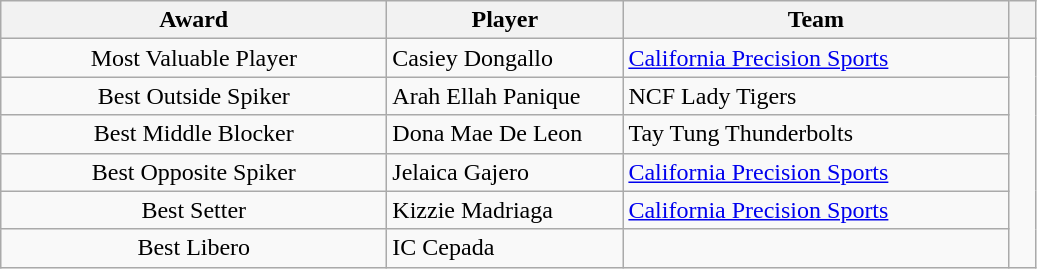<table class="wikitable">
<tr>
<th width=250>Award</th>
<th width=150>Player</th>
<th width=250>Team</th>
<th width=10></th>
</tr>
<tr>
<td style="text-align:center">Most Valuable Player</td>
<td>Casiey Dongallo</td>
<td> <a href='#'>California Precision Sports</a></td>
<td style="text-align:center" rowspan=6></td>
</tr>
<tr>
<td style="text-align:center">Best Outside Spiker</td>
<td>Arah Ellah Panique</td>
<td> NCF Lady Tigers</td>
</tr>
<tr>
<td style="text-align:center">Best Middle Blocker</td>
<td>Dona Mae De Leon</td>
<td> Tay Tung Thunderbolts</td>
</tr>
<tr>
<td style="text-align:center">Best Opposite Spiker</td>
<td>Jelaica Gajero</td>
<td> <a href='#'>California Precision Sports</a></td>
</tr>
<tr>
<td style="text-align:center">Best Setter</td>
<td>Kizzie Madriaga</td>
<td> <a href='#'>California Precision Sports</a></td>
</tr>
<tr>
<td style="text-align:center">Best Libero</td>
<td>IC Cepada</td>
<td></td>
</tr>
</table>
